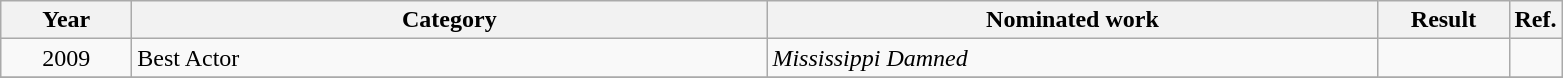<table class=wikitable>
<tr>
<th scope="col" style="width:5em;">Year</th>
<th scope="col" style="width:26em;">Category</th>
<th scope="col" style="width:25em;">Nominated work</th>
<th scope="col" style="width:5em;">Result</th>
<th>Ref.</th>
</tr>
<tr>
<td style="text-align:center;">2009</td>
<td>Best Actor</td>
<td><em>Mississippi Damned</em></td>
<td></td>
<td style="text-align: center;"></td>
</tr>
<tr>
</tr>
</table>
